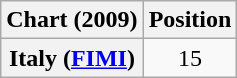<table class="wikitable sortable plainrowheaders">
<tr>
<th>Chart (2009)</th>
<th>Position</th>
</tr>
<tr>
<th scope="row">Italy (<a href='#'>FIMI</a>)</th>
<td style="text-align:center;">15</td>
</tr>
</table>
